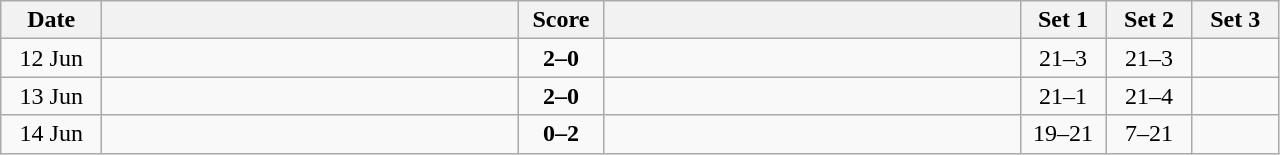<table class="wikitable" style="text-align: center;">
<tr>
<th width="60">Date</th>
<th align="right" width="270"></th>
<th width="50">Score</th>
<th align="left" width="270"></th>
<th width="50">Set 1</th>
<th width="50">Set 2</th>
<th width="50">Set 3</th>
</tr>
<tr>
<td>12 Jun</td>
<td align=left><strong></strong></td>
<td align=center><strong>2–0</strong></td>
<td align=left></td>
<td>21–3</td>
<td>21–3</td>
<td></td>
</tr>
<tr>
<td>13 Jun</td>
<td align=left><strong></strong></td>
<td align=center><strong>2–0</strong></td>
<td align=left></td>
<td>21–1</td>
<td>21–4</td>
<td></td>
</tr>
<tr>
<td>14 Jun</td>
<td align=left></td>
<td align=center><strong>0–2</strong></td>
<td align=left><strong></strong></td>
<td>19–21</td>
<td>7–21</td>
<td></td>
</tr>
</table>
